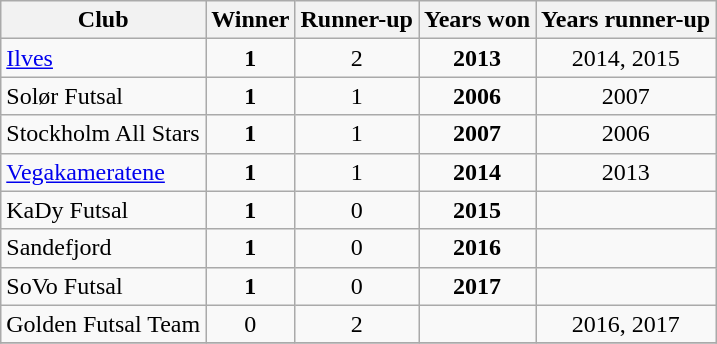<table class="wikitable sortable"  style="text-align:center;">
<tr>
<th>Club</th>
<th>Winner</th>
<th>Runner-up</th>
<th>Years won</th>
<th>Years runner-up</th>
</tr>
<tr>
<td align=left> <a href='#'>Ilves</a></td>
<td><strong>1</strong></td>
<td>2</td>
<td><strong>2013</strong></td>
<td>2014, 2015</td>
</tr>
<tr>
<td align=left> Solør Futsal</td>
<td><strong>1</strong></td>
<td>1</td>
<td><strong>2006</strong></td>
<td>2007</td>
</tr>
<tr>
<td align=left> Stockholm All Stars</td>
<td><strong>1</strong></td>
<td>1</td>
<td><strong>2007</strong></td>
<td>2006</td>
</tr>
<tr>
<td align=left> <a href='#'>Vegakameratene</a></td>
<td><strong>1</strong></td>
<td>1</td>
<td><strong>2014</strong></td>
<td>2013</td>
</tr>
<tr>
<td align=left> KaDy Futsal</td>
<td><strong>1</strong></td>
<td>0</td>
<td><strong>2015</strong></td>
<td></td>
</tr>
<tr>
<td align=left> Sandefjord</td>
<td><strong>1</strong></td>
<td>0</td>
<td><strong>2016</strong></td>
<td></td>
</tr>
<tr>
<td align=left> SoVo Futsal</td>
<td><strong>1</strong></td>
<td>0</td>
<td><strong>2017</strong></td>
<td></td>
</tr>
<tr>
<td align=left> Golden Futsal Team</td>
<td>0</td>
<td>2</td>
<td></td>
<td>2016, 2017</td>
</tr>
<tr>
</tr>
</table>
